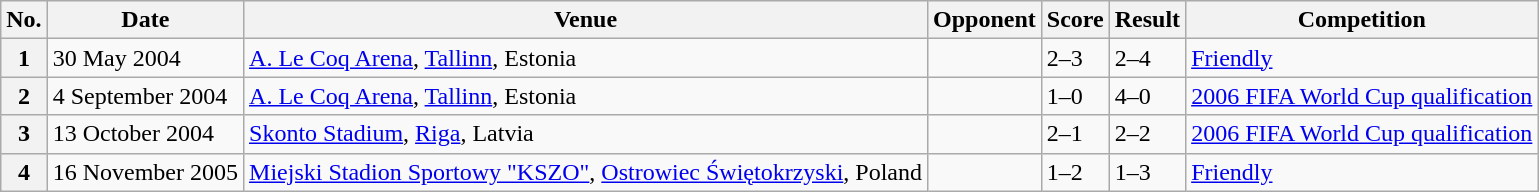<table class="wikitable plainrowheaders sortable">
<tr>
<th scope=col>No.</th>
<th scope=col data-sort-type=date>Date</th>
<th scope=col>Venue</th>
<th scope=col>Opponent</th>
<th scope=col>Score</th>
<th scope=col>Result</th>
<th scope=col>Competition</th>
</tr>
<tr>
<th scope=row>1</th>
<td>30 May 2004</td>
<td><a href='#'>A. Le Coq Arena</a>, <a href='#'>Tallinn</a>, Estonia</td>
<td></td>
<td>2–3</td>
<td>2–4</td>
<td><a href='#'>Friendly</a></td>
</tr>
<tr>
<th scope=row>2</th>
<td>4 September 2004</td>
<td><a href='#'>A. Le Coq Arena</a>, <a href='#'>Tallinn</a>, Estonia</td>
<td></td>
<td>1–0</td>
<td>4–0</td>
<td><a href='#'>2006 FIFA World Cup qualification</a></td>
</tr>
<tr>
<th scope=row>3</th>
<td>13 October 2004</td>
<td><a href='#'>Skonto Stadium</a>, <a href='#'>Riga</a>, Latvia</td>
<td></td>
<td>2–1</td>
<td>2–2</td>
<td><a href='#'>2006 FIFA World Cup qualification</a></td>
</tr>
<tr>
<th scope=row>4</th>
<td>16 November 2005</td>
<td><a href='#'>Miejski Stadion Sportowy "KSZO"</a>, <a href='#'>Ostrowiec Świętokrzyski</a>, Poland</td>
<td></td>
<td>1–2</td>
<td>1–3</td>
<td><a href='#'>Friendly</a></td>
</tr>
</table>
